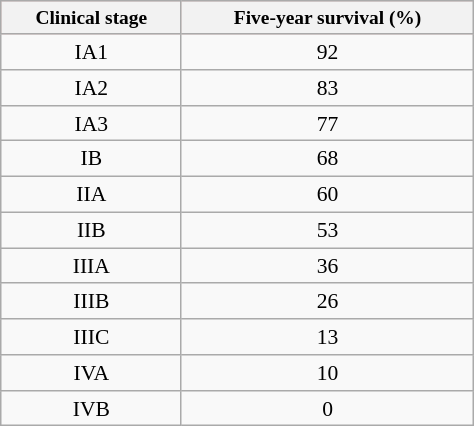<table class="wikitable floatright" style="text-align:center;font-size:90%;width:25%;margin-left:1em">
<tr style="background: #E5AFAA;text-align:center;font-size:90%;">
<th abbr="Type">Clinical stage</th>
<th>Five-year survival (%)</th>
</tr>
<tr>
<td>IA1</td>
<td>92</td>
</tr>
<tr>
<td>IA2</td>
<td>83</td>
</tr>
<tr>
<td>IA3</td>
<td>77</td>
</tr>
<tr>
<td>IB</td>
<td>68</td>
</tr>
<tr>
<td>IIA</td>
<td>60</td>
</tr>
<tr>
<td>IIB</td>
<td>53</td>
</tr>
<tr>
<td>IIIA</td>
<td>36</td>
</tr>
<tr>
<td>IIIB</td>
<td>26</td>
</tr>
<tr>
<td>IIIC</td>
<td>13</td>
</tr>
<tr>
<td>IVA</td>
<td>10</td>
</tr>
<tr>
<td>IVB</td>
<td>0</td>
</tr>
</table>
